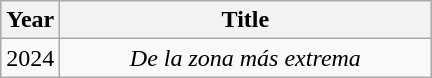<table class="wikitable" style="text-align:center">
<tr>
<th width="30">Year</th>
<th width="240">Title</th>
</tr>
<tr>
<td>2024</td>
<td><em>De la zona más extrema</em></td>
</tr>
</table>
